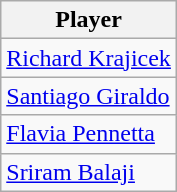<table class="wikitable">
<tr>
<th>Player</th>
</tr>
<tr>
<td> <a href='#'>Richard Krajicek</a></td>
</tr>
<tr>
<td> <a href='#'>Santiago Giraldo</a></td>
</tr>
<tr>
<td> <a href='#'>Flavia Pennetta</a></td>
</tr>
<tr>
<td> <a href='#'>Sriram Balaji</a></td>
</tr>
</table>
